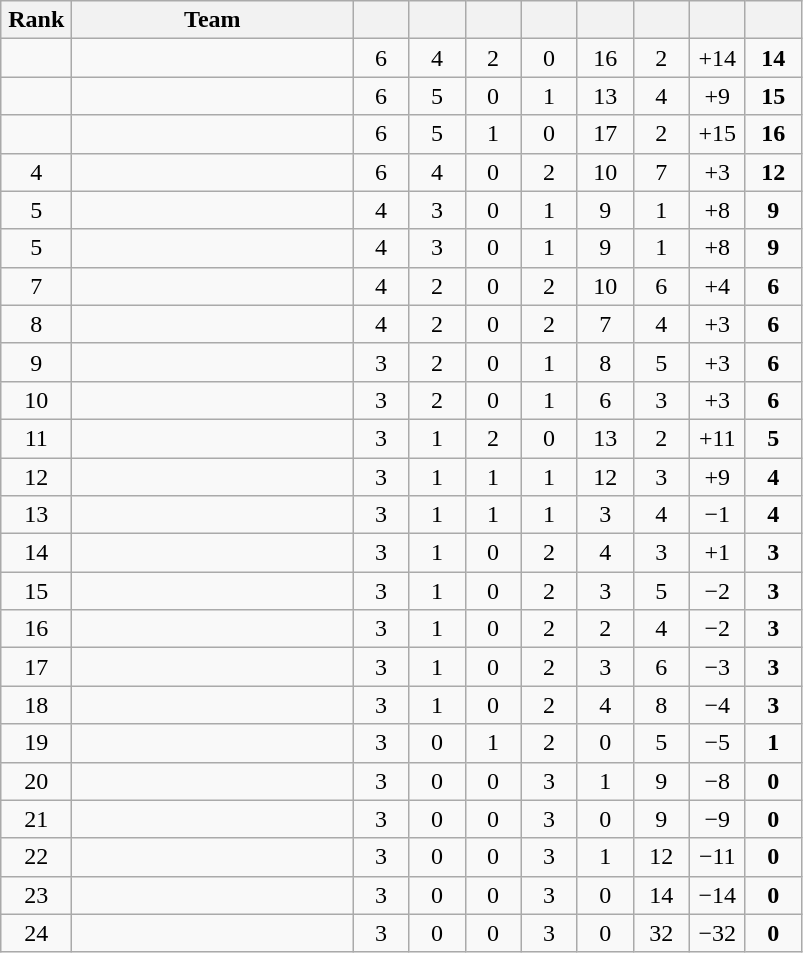<table class="wikitable" style="text-align: center;">
<tr>
<th width=40>Rank</th>
<th width=180>Team</th>
<th width=30></th>
<th width=30></th>
<th width=30></th>
<th width=30></th>
<th width=30></th>
<th width=30></th>
<th width=30></th>
<th width=30></th>
</tr>
<tr>
<td></td>
<td align=left></td>
<td>6</td>
<td>4</td>
<td>2</td>
<td>0</td>
<td>16</td>
<td>2</td>
<td>+14</td>
<td><strong>14</strong></td>
</tr>
<tr>
<td></td>
<td align=left></td>
<td>6</td>
<td>5</td>
<td>0</td>
<td>1</td>
<td>13</td>
<td>4</td>
<td>+9</td>
<td><strong>15</strong></td>
</tr>
<tr>
<td></td>
<td align=left></td>
<td>6</td>
<td>5</td>
<td>1</td>
<td>0</td>
<td>17</td>
<td>2</td>
<td>+15</td>
<td><strong>16</strong></td>
</tr>
<tr>
<td>4</td>
<td align=left></td>
<td>6</td>
<td>4</td>
<td>0</td>
<td>2</td>
<td>10</td>
<td>7</td>
<td>+3</td>
<td><strong>12</strong></td>
</tr>
<tr>
<td>5</td>
<td align=left></td>
<td>4</td>
<td>3</td>
<td>0</td>
<td>1</td>
<td>9</td>
<td>1</td>
<td>+8</td>
<td><strong>9</strong></td>
</tr>
<tr>
<td>5</td>
<td align=left></td>
<td>4</td>
<td>3</td>
<td>0</td>
<td>1</td>
<td>9</td>
<td>1</td>
<td>+8</td>
<td><strong>9</strong></td>
</tr>
<tr>
<td>7</td>
<td align=left></td>
<td>4</td>
<td>2</td>
<td>0</td>
<td>2</td>
<td>10</td>
<td>6</td>
<td>+4</td>
<td><strong>6</strong></td>
</tr>
<tr>
<td>8</td>
<td align=left></td>
<td>4</td>
<td>2</td>
<td>0</td>
<td>2</td>
<td>7</td>
<td>4</td>
<td>+3</td>
<td><strong>6</strong></td>
</tr>
<tr>
<td>9</td>
<td align=left></td>
<td>3</td>
<td>2</td>
<td>0</td>
<td>1</td>
<td>8</td>
<td>5</td>
<td>+3</td>
<td><strong>6</strong></td>
</tr>
<tr>
<td>10</td>
<td align=left></td>
<td>3</td>
<td>2</td>
<td>0</td>
<td>1</td>
<td>6</td>
<td>3</td>
<td>+3</td>
<td><strong>6</strong></td>
</tr>
<tr>
<td>11</td>
<td align=left></td>
<td>3</td>
<td>1</td>
<td>2</td>
<td>0</td>
<td>13</td>
<td>2</td>
<td>+11</td>
<td><strong>5</strong></td>
</tr>
<tr>
<td>12</td>
<td align=left></td>
<td>3</td>
<td>1</td>
<td>1</td>
<td>1</td>
<td>12</td>
<td>3</td>
<td>+9</td>
<td><strong>4</strong></td>
</tr>
<tr>
<td>13</td>
<td align=left></td>
<td>3</td>
<td>1</td>
<td>1</td>
<td>1</td>
<td>3</td>
<td>4</td>
<td>−1</td>
<td><strong>4</strong></td>
</tr>
<tr>
<td>14</td>
<td align=left></td>
<td>3</td>
<td>1</td>
<td>0</td>
<td>2</td>
<td>4</td>
<td>3</td>
<td>+1</td>
<td><strong>3</strong></td>
</tr>
<tr>
<td>15</td>
<td align=left></td>
<td>3</td>
<td>1</td>
<td>0</td>
<td>2</td>
<td>3</td>
<td>5</td>
<td>−2</td>
<td><strong>3</strong></td>
</tr>
<tr>
<td>16</td>
<td align=left></td>
<td>3</td>
<td>1</td>
<td>0</td>
<td>2</td>
<td>2</td>
<td>4</td>
<td>−2</td>
<td><strong>3</strong></td>
</tr>
<tr>
<td>17</td>
<td align=left></td>
<td>3</td>
<td>1</td>
<td>0</td>
<td>2</td>
<td>3</td>
<td>6</td>
<td>−3</td>
<td><strong>3</strong></td>
</tr>
<tr>
<td>18</td>
<td align=left></td>
<td>3</td>
<td>1</td>
<td>0</td>
<td>2</td>
<td>4</td>
<td>8</td>
<td>−4</td>
<td><strong>3</strong></td>
</tr>
<tr>
<td>19</td>
<td align=left></td>
<td>3</td>
<td>0</td>
<td>1</td>
<td>2</td>
<td>0</td>
<td>5</td>
<td>−5</td>
<td><strong>1</strong></td>
</tr>
<tr>
<td>20</td>
<td align=left></td>
<td>3</td>
<td>0</td>
<td>0</td>
<td>3</td>
<td>1</td>
<td>9</td>
<td>−8</td>
<td><strong>0</strong></td>
</tr>
<tr>
<td>21</td>
<td align=left></td>
<td>3</td>
<td>0</td>
<td>0</td>
<td>3</td>
<td>0</td>
<td>9</td>
<td>−9</td>
<td><strong>0</strong></td>
</tr>
<tr>
<td>22</td>
<td align=left></td>
<td>3</td>
<td>0</td>
<td>0</td>
<td>3</td>
<td>1</td>
<td>12</td>
<td>−11</td>
<td><strong>0</strong></td>
</tr>
<tr>
<td>23</td>
<td align=left></td>
<td>3</td>
<td>0</td>
<td>0</td>
<td>3</td>
<td>0</td>
<td>14</td>
<td>−14</td>
<td><strong>0</strong></td>
</tr>
<tr>
<td>24</td>
<td align=left></td>
<td>3</td>
<td>0</td>
<td>0</td>
<td>3</td>
<td>0</td>
<td>32</td>
<td>−32</td>
<td><strong>0</strong></td>
</tr>
</table>
